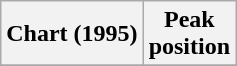<table class="wikitable plainrowheaders" style="text-align:center">
<tr>
<th>Chart (1995)</th>
<th>Peak<br>position</th>
</tr>
<tr>
</tr>
</table>
